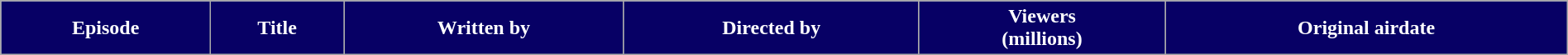<table class="wikitable plainrowheaders" style="width:100%;">
<tr style="color:#fff;">
<th style="background:#070065;">Episode</th>
<th style="background:#070065;">Title</th>
<th style="background:#070065;">Written by</th>
<th style="background:#070065;">Directed by</th>
<th style="background:#070065;">Viewers<br>(millions)</th>
<th style="background:#070065;">Original airdate<br>
</th>
</tr>
</table>
